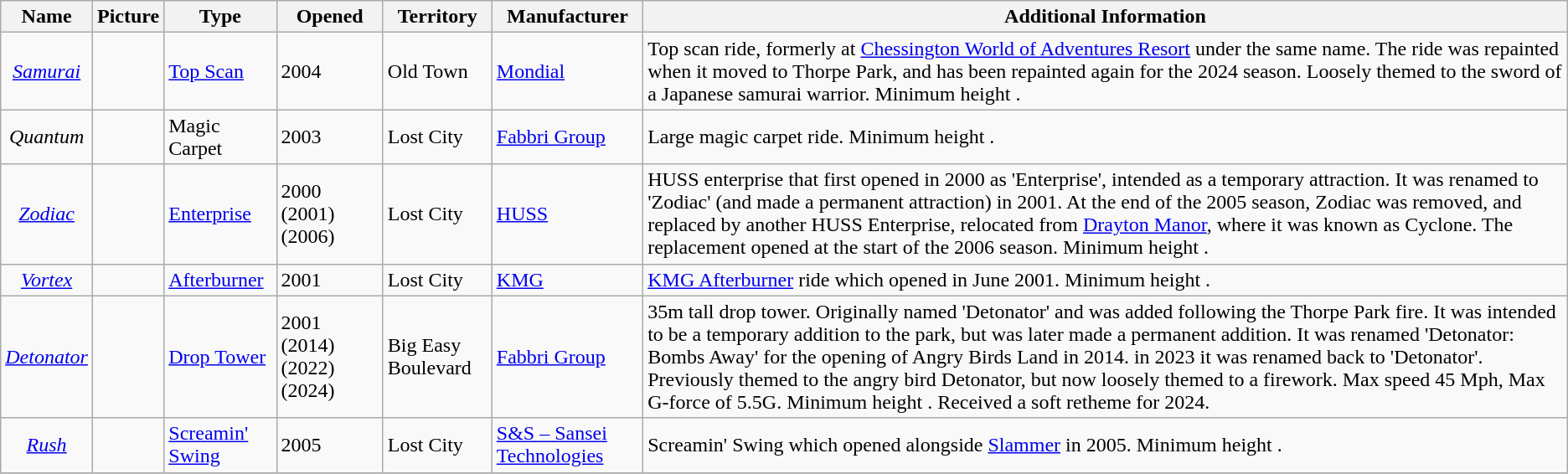<table class="wikitable sortable">
<tr>
<th>Name</th>
<th class="unsortable">Picture</th>
<th>Type</th>
<th>Opened</th>
<th>Territory</th>
<th>Manufacturer</th>
<th class="unsortable">Additional Information</th>
</tr>
<tr>
<td style="text-align: center;"><em><a href='#'>Samurai</a></em></td>
<td> </td>
<td><a href='#'>Top Scan</a></td>
<td>2004</td>
<td>Old Town</td>
<td><a href='#'>Mondial</a></td>
<td>Top scan ride, formerly at <a href='#'>Chessington World of Adventures Resort</a> under the same name. The ride was repainted when it moved to Thorpe Park, and has been repainted again for the 2024 season. Loosely themed to the sword of a Japanese samurai warrior. Minimum height .</td>
</tr>
<tr>
<td style="text-align: center;"><em>Quantum</em></td>
<td></td>
<td>Magic Carpet</td>
<td>2003</td>
<td>Lost City</td>
<td><a href='#'>Fabbri Group</a></td>
<td>Large magic carpet ride. Minimum height .</td>
</tr>
<tr>
<td style="text-align: center;"><em><a href='#'>Zodiac</a></em></td>
<td> </td>
<td><a href='#'>Enterprise</a></td>
<td>2000 (2001) (2006)</td>
<td>Lost City</td>
<td><a href='#'>HUSS</a></td>
<td>HUSS enterprise that first opened in 2000 as 'Enterprise', intended as a temporary attraction. It was renamed to 'Zodiac' (and made a permanent attraction) in 2001. At the end of the 2005 season, Zodiac was removed, and replaced by another HUSS Enterprise, relocated from <a href='#'>Drayton Manor</a>, where it was known as Cyclone. The replacement opened at the start of the 2006 season. Minimum height .</td>
</tr>
<tr>
<td style="text-align: center;"><em><a href='#'>Vortex</a></em></td>
<td> </td>
<td><a href='#'>Afterburner</a></td>
<td>2001</td>
<td>Lost City</td>
<td><a href='#'>KMG</a></td>
<td><a href='#'>KMG Afterburner</a> ride which opened in June 2001. Minimum height .</td>
</tr>
<tr>
<td style="text-align: center;"><em><a href='#'>Detonator</a></em></td>
<td> </td>
<td><a href='#'>Drop Tower</a></td>
<td>2001 (2014) (2022) (2024)</td>
<td>Big Easy Boulevard</td>
<td><a href='#'>Fabbri Group</a></td>
<td>35m tall drop tower. Originally named 'Detonator' and was added following the Thorpe Park fire. It was intended to be a temporary addition to the park, but was later made a permanent addition. It was renamed 'Detonator: Bombs Away' for the opening of Angry Birds Land in 2014. in 2023 it was renamed back to 'Detonator'. Previously themed to the angry bird Detonator, but now loosely themed to a firework. Max speed 45 Mph, Max G-force of 5.5G. Minimum height . Received a soft retheme for 2024.</td>
</tr>
<tr>
<td style="text-align: center;"><em><a href='#'>Rush</a></em></td>
<td> </td>
<td><a href='#'>Screamin' Swing</a></td>
<td>2005</td>
<td>Lost City</td>
<td><a href='#'>S&S – Sansei Technologies</a></td>
<td>Screamin' Swing which opened alongside <a href='#'>Slammer</a> in 2005. Minimum height .</td>
</tr>
<tr>
</tr>
</table>
